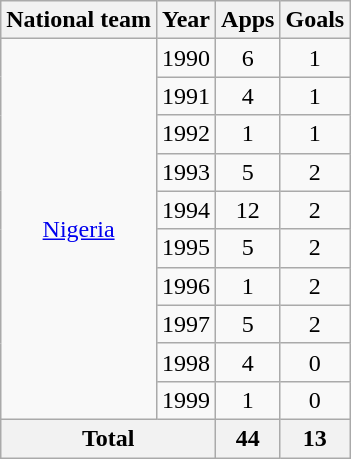<table class="wikitable" style="text-align:center">
<tr>
<th>National team</th>
<th>Year</th>
<th>Apps</th>
<th>Goals</th>
</tr>
<tr>
<td rowspan="10"><a href='#'>Nigeria</a></td>
<td>1990</td>
<td>6</td>
<td>1</td>
</tr>
<tr>
<td>1991</td>
<td>4</td>
<td>1</td>
</tr>
<tr>
<td>1992</td>
<td>1</td>
<td>1</td>
</tr>
<tr>
<td>1993</td>
<td>5</td>
<td>2</td>
</tr>
<tr>
<td>1994</td>
<td>12</td>
<td>2</td>
</tr>
<tr>
<td>1995</td>
<td>5</td>
<td>2</td>
</tr>
<tr>
<td>1996</td>
<td>1</td>
<td>2</td>
</tr>
<tr>
<td>1997</td>
<td>5</td>
<td>2</td>
</tr>
<tr>
<td>1998</td>
<td>4</td>
<td>0</td>
</tr>
<tr>
<td>1999</td>
<td>1</td>
<td>0</td>
</tr>
<tr>
<th colspan="2">Total</th>
<th>44</th>
<th>13</th>
</tr>
</table>
